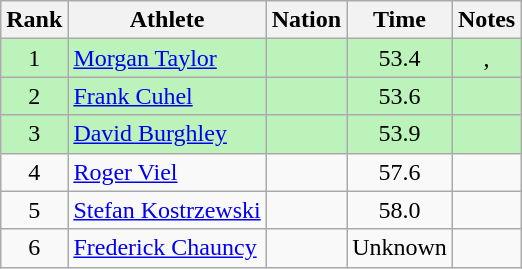<table class="wikitable sortable" style="text-align:center">
<tr>
<th>Rank</th>
<th>Athlete</th>
<th>Nation</th>
<th>Time</th>
<th>Notes</th>
</tr>
<tr bgcolor=bbf3bb>
<td>1</td>
<td align=left><a href='#'>Morgan Taylor</a></td>
<td align=left></td>
<td>53.4</td>
<td>, </td>
</tr>
<tr bgcolor=bbf3bb>
<td>2</td>
<td align=left><a href='#'>Frank Cuhel</a></td>
<td align=left></td>
<td>53.6</td>
<td></td>
</tr>
<tr bgcolor=bbf3bb>
<td>3</td>
<td align=left><a href='#'>David Burghley</a></td>
<td align=left></td>
<td>53.9</td>
<td></td>
</tr>
<tr>
<td>4</td>
<td align=left><a href='#'>Roger Viel</a></td>
<td align=left></td>
<td>57.6</td>
<td></td>
</tr>
<tr>
<td>5</td>
<td align=left><a href='#'>Stefan Kostrzewski</a></td>
<td align=left></td>
<td>58.0</td>
<td></td>
</tr>
<tr>
<td>6</td>
<td align=left><a href='#'>Frederick Chauncy</a></td>
<td align=left></td>
<td data-sort-value=60.0>Unknown</td>
<td></td>
</tr>
</table>
